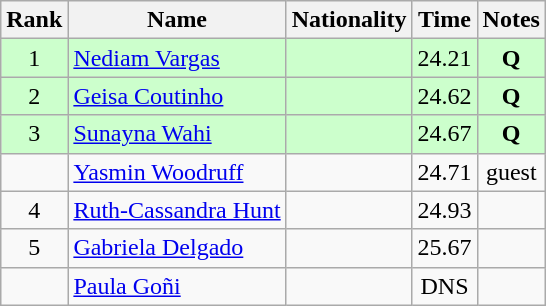<table class="wikitable sortable" style="text-align:center">
<tr>
<th>Rank</th>
<th>Name</th>
<th>Nationality</th>
<th>Time</th>
<th>Notes</th>
</tr>
<tr bgcolor=ccffcc>
<td align=center>1</td>
<td align=left><a href='#'>Nediam Vargas</a></td>
<td align=left></td>
<td>24.21</td>
<td><strong>Q</strong></td>
</tr>
<tr bgcolor=ccffcc>
<td align=center>2</td>
<td align=left><a href='#'>Geisa Coutinho</a></td>
<td align=left></td>
<td>24.62</td>
<td><strong>Q</strong></td>
</tr>
<tr bgcolor=ccffcc>
<td align=center>3</td>
<td align=left><a href='#'>Sunayna Wahi</a></td>
<td align=left></td>
<td>24.67</td>
<td><strong>Q</strong></td>
</tr>
<tr>
<td align=center></td>
<td align=left><a href='#'>Yasmin Woodruff</a></td>
<td align=left></td>
<td>24.71</td>
<td>guest</td>
</tr>
<tr>
<td align=center>4</td>
<td align=left><a href='#'>Ruth-Cassandra Hunt</a></td>
<td align=left></td>
<td>24.93</td>
<td></td>
</tr>
<tr>
<td align=center>5</td>
<td align=left><a href='#'>Gabriela Delgado</a></td>
<td align=left></td>
<td>25.67</td>
<td></td>
</tr>
<tr>
<td align=center></td>
<td align=left><a href='#'>Paula Goñi</a></td>
<td align=left></td>
<td>DNS</td>
<td></td>
</tr>
</table>
